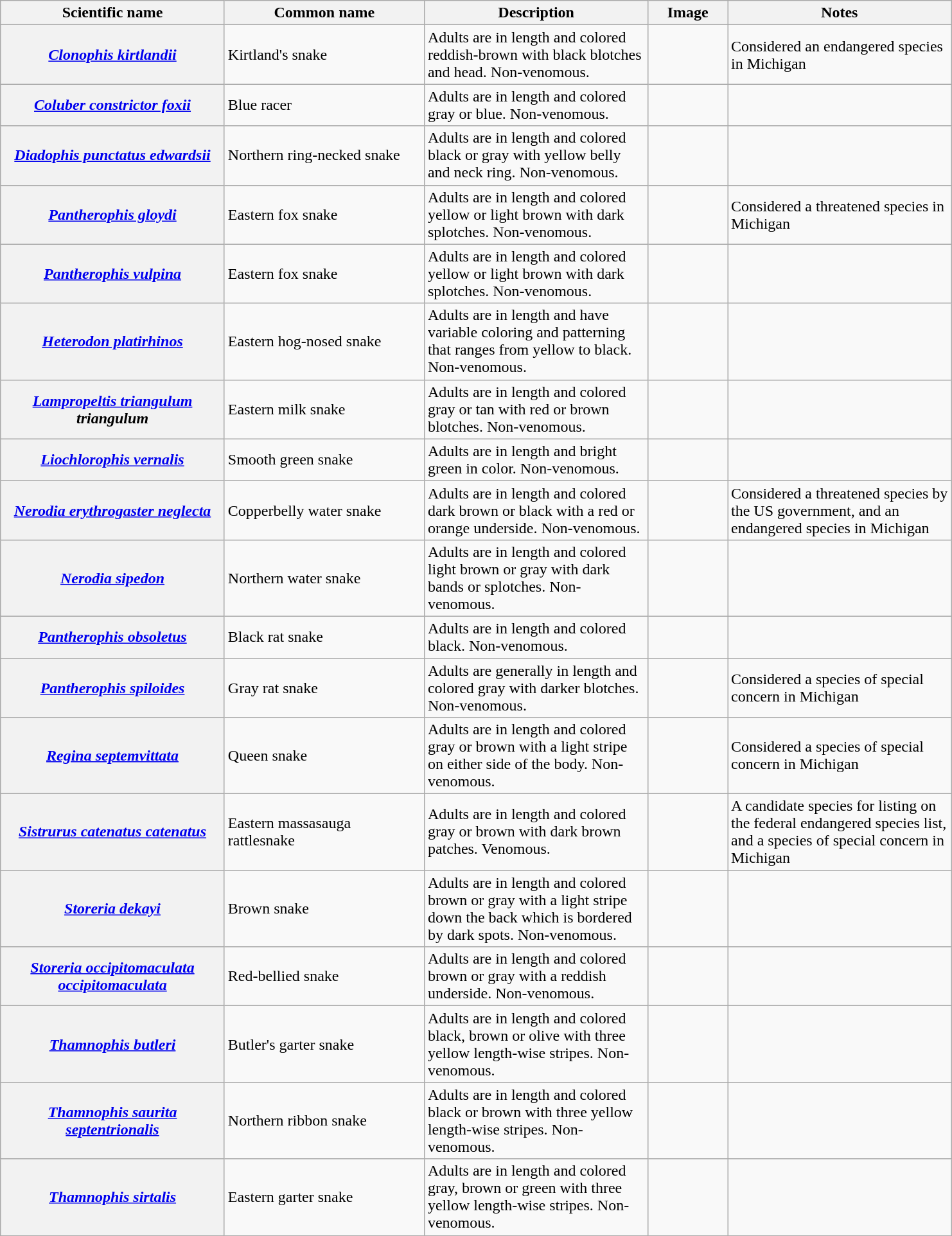<table class="wikitable sortable plainrowheaders">
<tr>
<th scope="col" width="225">Scientific name</th>
<th scope="col" width="200">Common name</th>
<th scope="col" class="unsortable" width="225">Description</th>
<th scope="col" class="unsortable" width="75">Image</th>
<th scope="col" class="unsortable" width="225">Notes</th>
</tr>
<tr>
<th scope="row"><em><a href='#'>Clonophis kirtlandii</a></em></th>
<td>Kirtland's snake</td>
<td>Adults are  in length and colored reddish-brown with black blotches and head. Non-venomous.</td>
<td></td>
<td>Considered an endangered species in Michigan</td>
</tr>
<tr>
<th scope="row"><em><a href='#'>Coluber constrictor foxii</a></em></th>
<td>Blue racer</td>
<td>Adults are  in length and colored gray or blue. Non-venomous.</td>
<td></td>
<td></td>
</tr>
<tr>
<th scope="row"><em><a href='#'>Diadophis punctatus edwardsii</a></em></th>
<td>Northern ring-necked snake</td>
<td>Adults are  in length and colored black or gray with yellow belly and neck ring. Non-venomous.</td>
<td></td>
<td></td>
</tr>
<tr>
<th scope="row"><em><a href='#'>Pantherophis gloydi</a></em></th>
<td>Eastern fox snake</td>
<td>Adults are  in length and colored yellow or light brown with dark splotches. Non-venomous.</td>
<td></td>
<td>Considered a threatened species in Michigan</td>
</tr>
<tr>
<th scope="row"><em><a href='#'>Pantherophis vulpina</a></em></th>
<td>Eastern fox snake</td>
<td>Adults are  in length and colored yellow or light brown with dark splotches. Non-venomous.</td>
<td></td>
<td></td>
</tr>
<tr>
<th scope="row"><em><a href='#'>Heterodon platirhinos</a></em></th>
<td>Eastern hog-nosed snake</td>
<td>Adults are  in length and have variable coloring and patterning that ranges from yellow to black. Non-venomous.</td>
<td></td>
<td></td>
</tr>
<tr>
<th scope="row"><em><a href='#'>Lampropeltis triangulum</a> triangulum</em></th>
<td>Eastern milk snake</td>
<td>Adults are  in length and colored gray or tan with red or brown blotches. Non-venomous.</td>
<td></td>
<td></td>
</tr>
<tr>
<th scope="row"><em><a href='#'>Liochlorophis vernalis</a></em></th>
<td>Smooth green snake</td>
<td>Adults are  in length and bright green in color. Non-venomous.</td>
<td></td>
<td></td>
</tr>
<tr>
<th scope="row"><em><a href='#'>Nerodia erythrogaster neglecta</a></em></th>
<td>Copperbelly water snake</td>
<td>Adults are  in length and colored dark brown or black with a red or orange underside. Non-venomous.</td>
<td></td>
<td>Considered a threatened species by the US government, and an endangered species in Michigan</td>
</tr>
<tr>
<th scope="row"><em><a href='#'>Nerodia sipedon</a></em></th>
<td>Northern water snake</td>
<td>Adults are  in length and colored light brown or gray with dark bands or splotches. Non-venomous.</td>
<td></td>
<td></td>
</tr>
<tr>
<th scope="row"><em><a href='#'>Pantherophis obsoletus</a></em></th>
<td>Black rat snake</td>
<td>Adults are  in length and colored black. Non-venomous.</td>
<td></td>
<td></td>
</tr>
<tr>
<th scope="row"><em><a href='#'>Pantherophis spiloides</a></em></th>
<td>Gray rat snake</td>
<td>Adults are generally  in length and colored gray with darker blotches. Non-venomous.</td>
<td></td>
<td>Considered a species of special concern in Michigan</td>
</tr>
<tr>
<th scope="row"><em><a href='#'>Regina septemvittata</a></em></th>
<td>Queen snake</td>
<td>Adults are  in length and colored gray or brown with a light stripe on either side of the body. Non-venomous.</td>
<td></td>
<td>Considered a species of special concern in Michigan</td>
</tr>
<tr>
<th scope="row"><em><a href='#'>Sistrurus catenatus catenatus</a></em></th>
<td>Eastern massasauga rattlesnake</td>
<td>Adults are  in length and colored gray or brown with dark brown patches. Venomous.</td>
<td></td>
<td>A candidate species for listing on the federal endangered species list, and a species of special concern in Michigan</td>
</tr>
<tr>
<th scope="row"><em><a href='#'>Storeria dekayi</a></em></th>
<td>Brown snake</td>
<td>Adults are  in length and colored brown or gray with a light stripe down the back which is bordered by dark spots. Non-venomous.</td>
<td></td>
<td></td>
</tr>
<tr>
<th scope="row"><em><a href='#'>Storeria occipitomaculata occipitomaculata</a></em></th>
<td>Red-bellied snake</td>
<td>Adults are  in length and colored brown or gray with a reddish underside. Non-venomous.</td>
<td></td>
<td></td>
</tr>
<tr>
<th scope="row"><em><a href='#'>Thamnophis butleri</a></em></th>
<td>Butler's garter snake</td>
<td>Adults are  in length and colored black, brown or olive with three yellow length-wise stripes. Non-venomous.</td>
<td></td>
<td></td>
</tr>
<tr>
<th scope="row"><em><a href='#'>Thamnophis saurita septentrionalis</a></em></th>
<td>Northern ribbon snake</td>
<td>Adults are  in length and colored black or brown with three yellow length-wise stripes. Non-venomous.</td>
<td></td>
<td></td>
</tr>
<tr>
<th scope="row"><em><a href='#'>Thamnophis sirtalis</a></em></th>
<td>Eastern garter snake</td>
<td>Adults are  in length and colored gray, brown or green with three yellow length-wise stripes. Non-venomous.</td>
<td></td>
<td></td>
</tr>
<tr>
</tr>
</table>
